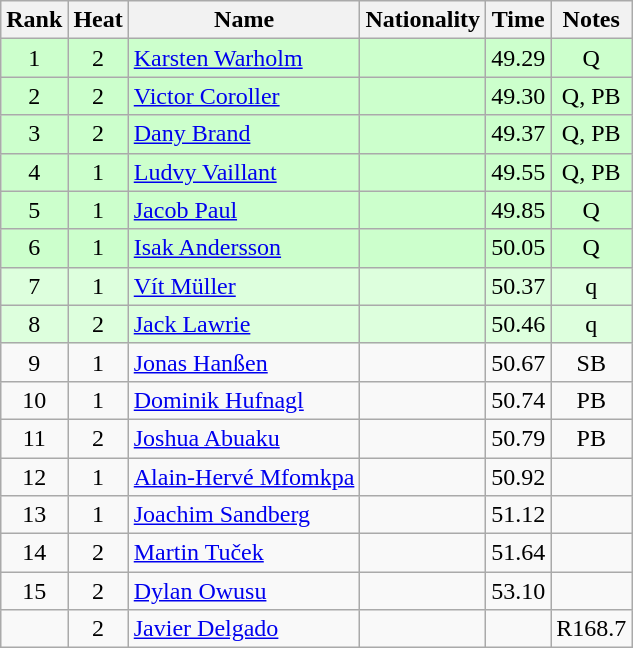<table class="wikitable sortable" style="text-align:center">
<tr>
<th>Rank</th>
<th>Heat</th>
<th>Name</th>
<th>Nationality</th>
<th>Time</th>
<th>Notes</th>
</tr>
<tr bgcolor=ccffcc>
<td>1</td>
<td>2</td>
<td align=left><a href='#'>Karsten Warholm</a></td>
<td align=left></td>
<td>49.29</td>
<td>Q</td>
</tr>
<tr bgcolor=ccffcc>
<td>2</td>
<td>2</td>
<td align=left><a href='#'>Victor Coroller</a></td>
<td align=left></td>
<td>49.30</td>
<td>Q, PB</td>
</tr>
<tr bgcolor=ccffcc>
<td>3</td>
<td>2</td>
<td align=left><a href='#'>Dany Brand</a></td>
<td align=left></td>
<td>49.37</td>
<td>Q, PB</td>
</tr>
<tr bgcolor=ccffcc>
<td>4</td>
<td>1</td>
<td align=left><a href='#'>Ludvy Vaillant</a></td>
<td align=left></td>
<td>49.55</td>
<td>Q, PB</td>
</tr>
<tr bgcolor=ccffcc>
<td>5</td>
<td>1</td>
<td align=left><a href='#'>Jacob Paul</a></td>
<td align=left></td>
<td>49.85</td>
<td>Q</td>
</tr>
<tr bgcolor=ccffcc>
<td>6</td>
<td>1</td>
<td align=left><a href='#'>Isak Andersson</a></td>
<td align=left></td>
<td>50.05</td>
<td>Q</td>
</tr>
<tr bgcolor=ddffdd>
<td>7</td>
<td>1</td>
<td align=left><a href='#'>Vít Müller</a></td>
<td align=left></td>
<td>50.37</td>
<td>q</td>
</tr>
<tr bgcolor=ddffdd>
<td>8</td>
<td>2</td>
<td align=left><a href='#'>Jack Lawrie</a></td>
<td align=left></td>
<td>50.46</td>
<td>q</td>
</tr>
<tr>
<td>9</td>
<td>1</td>
<td align=left><a href='#'>Jonas Hanßen</a></td>
<td align=left></td>
<td>50.67</td>
<td>SB</td>
</tr>
<tr>
<td>10</td>
<td>1</td>
<td align=left><a href='#'>Dominik Hufnagl</a></td>
<td align=left></td>
<td>50.74</td>
<td>PB</td>
</tr>
<tr>
<td>11</td>
<td>2</td>
<td align=left><a href='#'>Joshua Abuaku</a></td>
<td align=left></td>
<td>50.79</td>
<td>PB</td>
</tr>
<tr>
<td>12</td>
<td>1</td>
<td align=left><a href='#'>Alain-Hervé Mfomkpa</a></td>
<td align=left></td>
<td>50.92</td>
<td></td>
</tr>
<tr>
<td>13</td>
<td>1</td>
<td align=left><a href='#'>Joachim Sandberg</a></td>
<td align=left></td>
<td>51.12</td>
<td></td>
</tr>
<tr>
<td>14</td>
<td>2</td>
<td align=left><a href='#'>Martin Tuček</a></td>
<td align=left></td>
<td>51.64</td>
<td></td>
</tr>
<tr>
<td>15</td>
<td>2</td>
<td align=left><a href='#'>Dylan Owusu</a></td>
<td align=left></td>
<td>53.10</td>
<td></td>
</tr>
<tr>
<td></td>
<td>2</td>
<td align=left><a href='#'>Javier Delgado</a></td>
<td align=left></td>
<td></td>
<td>R168.7</td>
</tr>
</table>
